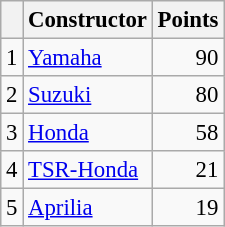<table class="wikitable" style="font-size: 95%;">
<tr>
<th></th>
<th>Constructor</th>
<th>Points</th>
</tr>
<tr>
<td align=center>1</td>
<td> <a href='#'>Yamaha</a></td>
<td align=right>90</td>
</tr>
<tr>
<td align=center>2</td>
<td> <a href='#'>Suzuki</a></td>
<td align=right>80</td>
</tr>
<tr>
<td align=center>3</td>
<td> <a href='#'>Honda</a></td>
<td align=right>58</td>
</tr>
<tr>
<td align=center>4</td>
<td> <a href='#'>TSR-Honda</a></td>
<td align=right>21</td>
</tr>
<tr>
<td align=center>5</td>
<td> <a href='#'>Aprilia</a></td>
<td align=right>19</td>
</tr>
</table>
